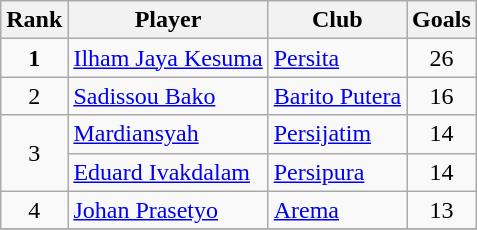<table class="wikitable">
<tr>
<th>Rank</th>
<th>Player</th>
<th>Club</th>
<th>Goals</th>
</tr>
<tr>
<td align="center"><strong>1</strong></td>
<td> <a href='#'>Ilham Jaya Kesuma</a></td>
<td><a href='#'>Persita</a></td>
<td align="center">26</td>
</tr>
<tr>
<td align="center">2</td>
<td> <a href='#'>Sadissou Bako</a></td>
<td><a href='#'>Barito Putera</a></td>
<td align="center">16</td>
</tr>
<tr>
<td align="center" rowspan=2>3</td>
<td> <a href='#'>Mardiansyah</a></td>
<td><a href='#'>Persijatim</a></td>
<td align="center">14</td>
</tr>
<tr>
<td> <a href='#'>Eduard Ivakdalam</a></td>
<td><a href='#'>Persipura</a></td>
<td align="center">14</td>
</tr>
<tr>
<td align="center">4</td>
<td> <a href='#'>Johan Prasetyo</a></td>
<td><a href='#'>Arema</a></td>
<td align="center">13</td>
</tr>
<tr>
</tr>
</table>
